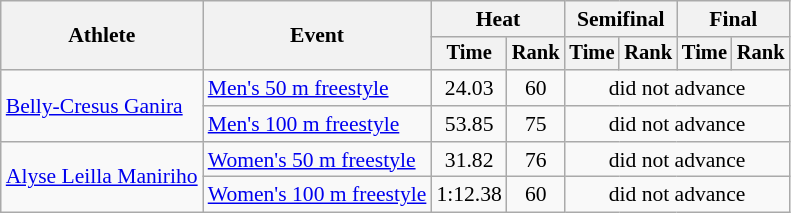<table class=wikitable style="font-size:90%">
<tr>
<th rowspan="2">Athlete</th>
<th rowspan="2">Event</th>
<th colspan="2">Heat</th>
<th colspan="2">Semifinal</th>
<th colspan="2">Final</th>
</tr>
<tr style="font-size:95%">
<th>Time</th>
<th>Rank</th>
<th>Time</th>
<th>Rank</th>
<th>Time</th>
<th>Rank</th>
</tr>
<tr align=center>
<td align=left rowspan=2><a href='#'>Belly-Cresus Ganira</a></td>
<td align=left><a href='#'>Men's 50 m freestyle</a></td>
<td>24.03</td>
<td>60</td>
<td colspan=4>did not advance</td>
</tr>
<tr align=center>
<td align=left><a href='#'>Men's 100 m freestyle</a></td>
<td>53.85</td>
<td>75</td>
<td colspan=4>did not advance</td>
</tr>
<tr align=center>
<td align=left rowspan=2><a href='#'>Alyse Leilla Maniriho</a></td>
<td align=left><a href='#'>Women's 50 m freestyle</a></td>
<td>31.82</td>
<td>76</td>
<td colspan=4>did not advance</td>
</tr>
<tr align=center>
<td align=left><a href='#'>Women's 100 m freestyle</a></td>
<td>1:12.38</td>
<td>60</td>
<td colspan=4>did not advance</td>
</tr>
</table>
